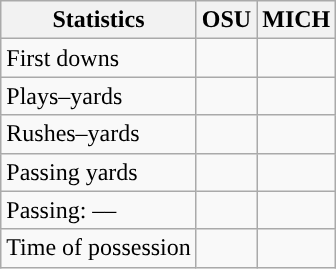<table class="wikitable" style="float:left">
<tr>
<th>Statistics</th>
<th>OSU</th>
<th>MICH</th>
</tr>
<tr>
<td>First downs</td>
<td></td>
<td></td>
</tr>
<tr>
<td>Plays–yards</td>
<td></td>
<td></td>
</tr>
<tr>
<td>Rushes–yards</td>
<td></td>
<td></td>
</tr>
<tr>
<td>Passing yards</td>
<td></td>
<td></td>
</tr>
<tr>
<td>Passing: ––</td>
<td></td>
<td></td>
</tr>
<tr>
<td>Time of possession</td>
<td></td>
<td></td>
</tr>
</table>
